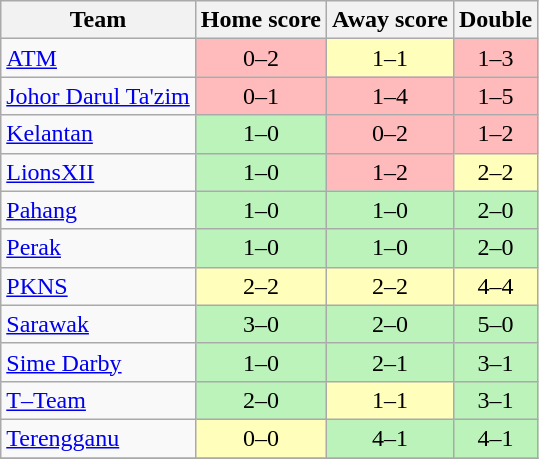<table class="wikitable" style="text-align: center">
<tr>
<th>Team</th>
<th>Home score</th>
<th>Away score</th>
<th>Double </th>
</tr>
<tr>
<td align="left"><a href='#'>ATM</a></td>
<td style="background:#FFBBBB;">0–2</td>
<td style="background:#FFFFBB;">1–1</td>
<td style="background:#FFBBBB;">1–3</td>
</tr>
<tr>
<td align="left"><a href='#'>Johor Darul Ta'zim</a></td>
<td style="background:#FFBBBB;">0–1</td>
<td style="background:#FFBBBB;">1–4</td>
<td style="background:#FFBBBB;">1–5</td>
</tr>
<tr>
<td align="left"><a href='#'>Kelantan</a></td>
<td style="background:#BBF3BB;">1–0</td>
<td style="background:#FFBBBB;">0–2</td>
<td style="background:#FFBBBB;">1–2</td>
</tr>
<tr>
<td align="left"> <a href='#'>LionsXII</a></td>
<td style="background:#BBF3BB;">1–0</td>
<td style="background:#FFBBBB;">1–2</td>
<td style="background:#FFFFBB;">2–2</td>
</tr>
<tr>
<td align="left"><a href='#'>Pahang</a></td>
<td style="background:#BBF3BB;">1–0</td>
<td style="background:#BBF3BB;">1–0</td>
<td style="background:#BBF3BB;">2–0</td>
</tr>
<tr>
<td align="left"><a href='#'>Perak</a></td>
<td style="background:#BBF3BB;">1–0</td>
<td style="background:#BBF3BB;">1–0</td>
<td style="background:#BBF3BB;">2–0</td>
</tr>
<tr>
<td align="left"><a href='#'>PKNS</a></td>
<td style="background:#FFFFBB;">2–2</td>
<td style="background:#FFFFBB;">2–2</td>
<td style="background:#FFFFBB;">4–4</td>
</tr>
<tr>
<td align="left"><a href='#'>Sarawak</a></td>
<td style="background:#BBF3BB;">3–0</td>
<td style="background:#BBF3BB;">2–0</td>
<td style="background:#BBF3BB;">5–0</td>
</tr>
<tr>
<td align="left"><a href='#'>Sime Darby</a></td>
<td style="background:#BBF3BB;">1–0</td>
<td style="background:#BBF3BB;">2–1</td>
<td style="background:#BBF3BB;">3–1</td>
</tr>
<tr>
<td align="left"><a href='#'>T–Team</a></td>
<td style="background:#BBF3BB;">2–0</td>
<td style="background:#FFFFBB;">1–1</td>
<td style="background:#BBF3BB;">3–1</td>
</tr>
<tr>
<td align="left"><a href='#'>Terengganu</a></td>
<td style="background:#FFFFBB;">0–0</td>
<td style="background:#BBF3BB;">4–1</td>
<td style="background:#BBF3BB;">4–1</td>
</tr>
<tr>
</tr>
</table>
